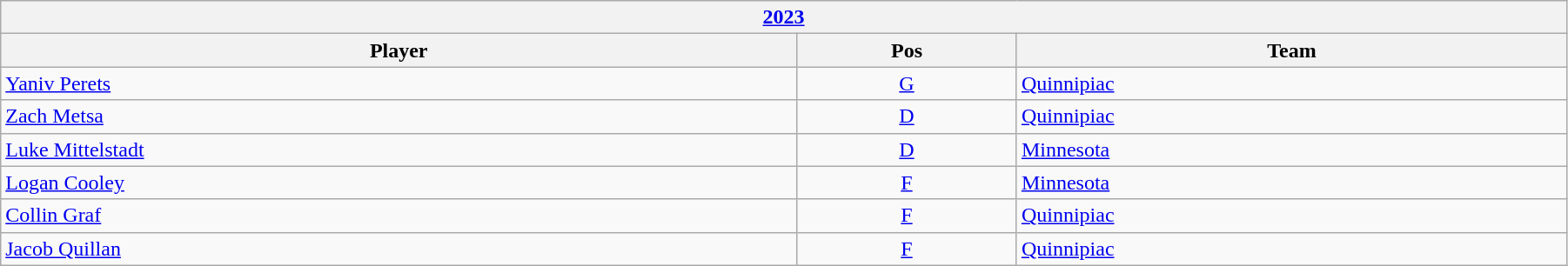<table class="wikitable" width=95%>
<tr>
<th colspan=3><a href='#'>2023</a></th>
</tr>
<tr>
<th>Player</th>
<th>Pos</th>
<th>Team</th>
</tr>
<tr>
<td><a href='#'>Yaniv Perets</a></td>
<td style="text-align:center;"><a href='#'>G</a></td>
<td><a href='#'>Quinnipiac</a></td>
</tr>
<tr>
<td><a href='#'>Zach Metsa</a></td>
<td style="text-align:center;"><a href='#'>D</a></td>
<td><a href='#'>Quinnipiac</a></td>
</tr>
<tr>
<td><a href='#'>Luke Mittelstadt</a></td>
<td style="text-align:center;"><a href='#'>D</a></td>
<td><a href='#'>Minnesota</a></td>
</tr>
<tr>
<td><a href='#'>Logan Cooley</a></td>
<td style="text-align:center;"><a href='#'>F</a></td>
<td><a href='#'>Minnesota</a></td>
</tr>
<tr>
<td><a href='#'>Collin Graf</a></td>
<td style="text-align:center;"><a href='#'>F</a></td>
<td><a href='#'>Quinnipiac</a></td>
</tr>
<tr>
<td><a href='#'>Jacob Quillan</a></td>
<td style="text-align:center;"><a href='#'>F</a></td>
<td><a href='#'>Quinnipiac</a></td>
</tr>
</table>
